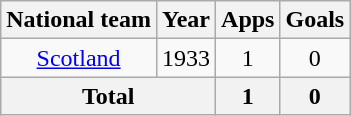<table class="wikitable" style="text-align:center">
<tr>
<th>National team</th>
<th>Year</th>
<th>Apps</th>
<th>Goals</th>
</tr>
<tr>
<td><a href='#'>Scotland</a></td>
<td>1933</td>
<td>1</td>
<td>0</td>
</tr>
<tr>
<th colspan="2">Total</th>
<th>1</th>
<th>0</th>
</tr>
</table>
